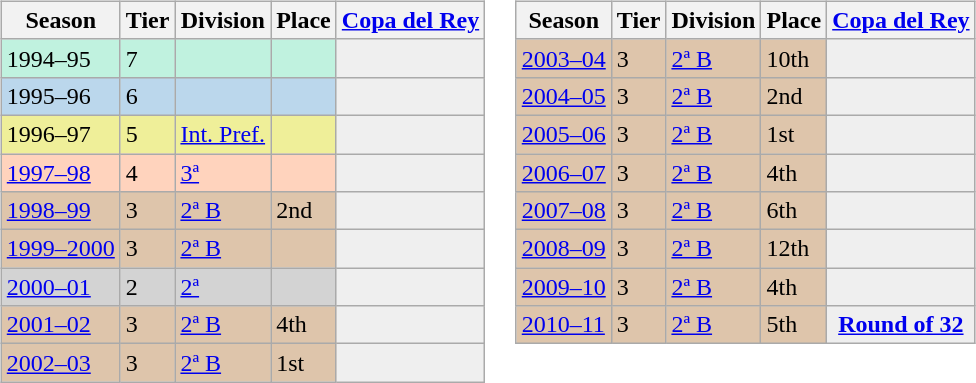<table>
<tr>
<td valign="top" width=49%><br><table class="wikitable">
<tr style="background:#f0f6fa;">
<th>Season</th>
<th>Tier</th>
<th>Division</th>
<th>Place</th>
<th><a href='#'>Copa del Rey</a></th>
</tr>
<tr>
<td style="background:#C0F2DF;">1994–95</td>
<td style="background:#C0F2DF;">7</td>
<td style="background:#C0F2DF;"></td>
<td style="background:#C0F2DF;"></td>
<th style="background:#efefef;"></th>
</tr>
<tr>
<td style="background:#BBD7EC;">1995–96</td>
<td style="background:#BBD7EC;">6</td>
<td style="background:#BBD7EC;"></td>
<td style="background:#BBD7EC;"></td>
<th style="background:#efefef;"></th>
</tr>
<tr>
<td style="background:#EFEF99;">1996–97</td>
<td style="background:#EFEF99;">5</td>
<td style="background:#EFEF99;"><a href='#'>Int. Pref.</a></td>
<td style="background:#EFEF99;"></td>
<th style="background:#efefef;"></th>
</tr>
<tr>
<td style="background:#FFD3BD;"><a href='#'>1997–98</a></td>
<td style="background:#FFD3BD;">4</td>
<td style="background:#FFD3BD;"><a href='#'>3ª</a></td>
<td style="background:#FFD3BD;"></td>
<th style="background:#efefef;"></th>
</tr>
<tr>
<td style="background:#DEC5AB;"><a href='#'>1998–99</a></td>
<td style="background:#DEC5AB;">3</td>
<td style="background:#DEC5AB;"><a href='#'>2ª B</a></td>
<td style="background:#DEC5AB;">2nd</td>
<th style="background:#efefef;"></th>
</tr>
<tr>
<td style="background:#DEC5AB;"><a href='#'>1999–2000</a></td>
<td style="background:#DEC5AB;">3</td>
<td style="background:#DEC5AB;"><a href='#'>2ª B</a></td>
<td style="background:#DEC5AB;"></td>
<th style="background:#efefef;"></th>
</tr>
<tr>
<td style="background:#D3D3D3;"><a href='#'>2000–01</a></td>
<td style="background:#D3D3D3;">2</td>
<td style="background:#D3D3D3;"><a href='#'>2ª</a></td>
<td style="background:#D3D3D3;"></td>
<th style="background:#efefef;"></th>
</tr>
<tr>
<td style="background:#DEC5AB;"><a href='#'>2001–02</a></td>
<td style="background:#DEC5AB;">3</td>
<td style="background:#DEC5AB;"><a href='#'>2ª B</a></td>
<td style="background:#DEC5AB;">4th</td>
<th style="background:#efefef;"></th>
</tr>
<tr>
<td style="background:#DEC5AB;"><a href='#'>2002–03</a></td>
<td style="background:#DEC5AB;">3</td>
<td style="background:#DEC5AB;"><a href='#'>2ª B</a></td>
<td style="background:#DEC5AB;">1st</td>
<th style="background:#efefef;"></th>
</tr>
</table>
</td>
<td valign="top" width=0%><br><table class="wikitable">
<tr style="background:#f0f6fa;">
<th>Season</th>
<th>Tier</th>
<th>Division</th>
<th>Place</th>
<th><a href='#'>Copa del Rey</a></th>
</tr>
<tr>
<td style="background:#DEC5AB;"><a href='#'>2003–04</a></td>
<td style="background:#DEC5AB;">3</td>
<td style="background:#DEC5AB;"><a href='#'>2ª B</a></td>
<td style="background:#DEC5AB;">10th</td>
<th style="background:#efefef;"></th>
</tr>
<tr>
<td style="background:#DEC5AB;"><a href='#'>2004–05</a></td>
<td style="background:#DEC5AB;">3</td>
<td style="background:#DEC5AB;"><a href='#'>2ª B</a></td>
<td style="background:#DEC5AB;">2nd</td>
<th style="background:#efefef;"></th>
</tr>
<tr>
<td style="background:#DEC5AB;"><a href='#'>2005–06</a></td>
<td style="background:#DEC5AB;">3</td>
<td style="background:#DEC5AB;"><a href='#'>2ª B</a></td>
<td style="background:#DEC5AB;">1st</td>
<th style="background:#efefef;"></th>
</tr>
<tr>
<td style="background:#DEC5AB;"><a href='#'>2006–07</a></td>
<td style="background:#DEC5AB;">3</td>
<td style="background:#DEC5AB;"><a href='#'>2ª B</a></td>
<td style="background:#DEC5AB;">4th</td>
<th style="background:#efefef;"></th>
</tr>
<tr>
<td style="background:#DEC5AB;"><a href='#'>2007–08</a></td>
<td style="background:#DEC5AB;">3</td>
<td style="background:#DEC5AB;"><a href='#'>2ª B</a></td>
<td style="background:#DEC5AB;">6th</td>
<th style="background:#efefef;"></th>
</tr>
<tr>
<td style="background:#DEC5AB;"><a href='#'>2008–09</a></td>
<td style="background:#DEC5AB;">3</td>
<td style="background:#DEC5AB;"><a href='#'>2ª B</a></td>
<td style="background:#DEC5AB;">12th</td>
<th style="background:#efefef;"></th>
</tr>
<tr>
<td style="background:#DEC5AB;"><a href='#'>2009–10</a></td>
<td style="background:#DEC5AB;">3</td>
<td style="background:#DEC5AB;"><a href='#'>2ª B</a></td>
<td style="background:#DEC5AB;">4th</td>
<th style="background:#efefef;"></th>
</tr>
<tr>
<td style="background:#DEC5AB;"><a href='#'>2010–11</a></td>
<td style="background:#DEC5AB;">3</td>
<td style="background:#DEC5AB;"><a href='#'>2ª B</a></td>
<td style="background:#DEC5AB;">5th</td>
<th style="background:#efefef;"><a href='#'>Round of 32</a></th>
</tr>
</table>
</td>
</tr>
</table>
